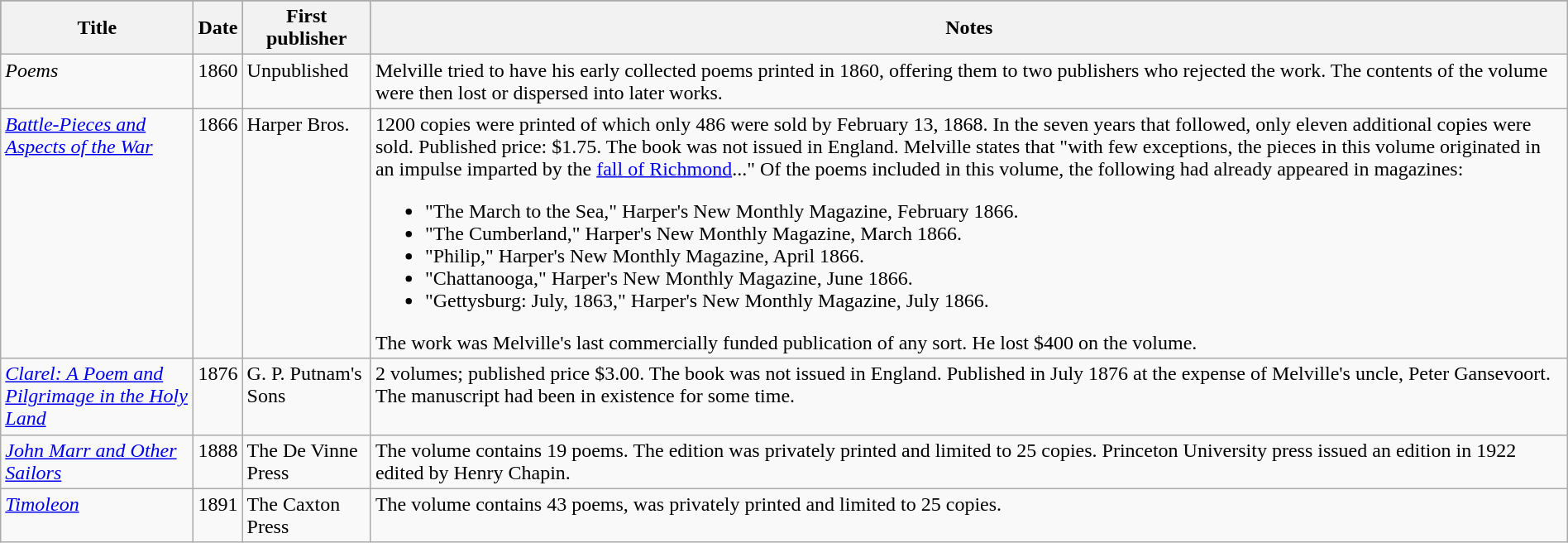<table class="wikitable" style="margin:auto; clear:both;">
<tr style="text-align:center; background:dimGrey;">
<th><div>Title</div></th>
<th><div>Date</div></th>
<th><div>First publisher</div></th>
<th><div>Notes</div></th>
</tr>
<tr valign="top">
<td><em>Poems</em></td>
<td>1860</td>
<td>Unpublished</td>
<td>Melville tried to have his early collected poems printed in 1860, offering them to two publishers who rejected the work.  The contents of the volume were then lost or dispersed into later works.</td>
</tr>
<tr valign="top">
<td><em><a href='#'>Battle-Pieces and Aspects of the War</a></em></td>
<td>1866</td>
<td>Harper Bros.</td>
<td>1200 copies were printed of which only 486 were sold by February 13, 1868. In the seven years that followed, only eleven additional copies were sold. Published price: $1.75. The book was not issued in England. Melville states that "with few exceptions, the pieces in this volume originated in an impulse imparted by the <a href='#'>fall of Richmond</a>..." Of the poems included in this volume, the following had already appeared in magazines:<br><ul><li>"The March to the Sea," Harper's New Monthly Magazine, February 1866.</li><li>"The Cumberland," Harper's New Monthly Magazine, March 1866.</li><li>"Philip," Harper's New Monthly Magazine, April 1866.</li><li>"Chattanooga," Harper's New Monthly Magazine, June 1866.</li><li>"Gettysburg: July, 1863," Harper's New Monthly Magazine, July 1866.</li></ul>The work was Melville's last commercially funded publication of any sort. He lost $400 on the volume.</td>
</tr>
<tr valign="top">
<td><em><a href='#'>Clarel: A Poem and Pilgrimage in the Holy Land</a></em></td>
<td>1876</td>
<td>G. P. Putnam's Sons</td>
<td>2 volumes; published price $3.00. The book was not issued in England. Published in July 1876 at the expense of Melville's uncle, Peter Gansevoort. The manuscript had been in existence for some time.</td>
</tr>
<tr valign="top">
<td><em><a href='#'>John Marr and Other Sailors</a></em></td>
<td>1888</td>
<td>The De Vinne Press</td>
<td>The volume contains 19 poems. The edition was privately printed and limited to 25 copies.  Princeton University press issued an edition in 1922 edited by Henry Chapin.</td>
</tr>
<tr valign="top">
<td><em><a href='#'>Timoleon</a></em></td>
<td>1891</td>
<td>The Caxton Press</td>
<td>The volume contains 43 poems, was privately printed and limited to 25 copies.</td>
</tr>
</table>
